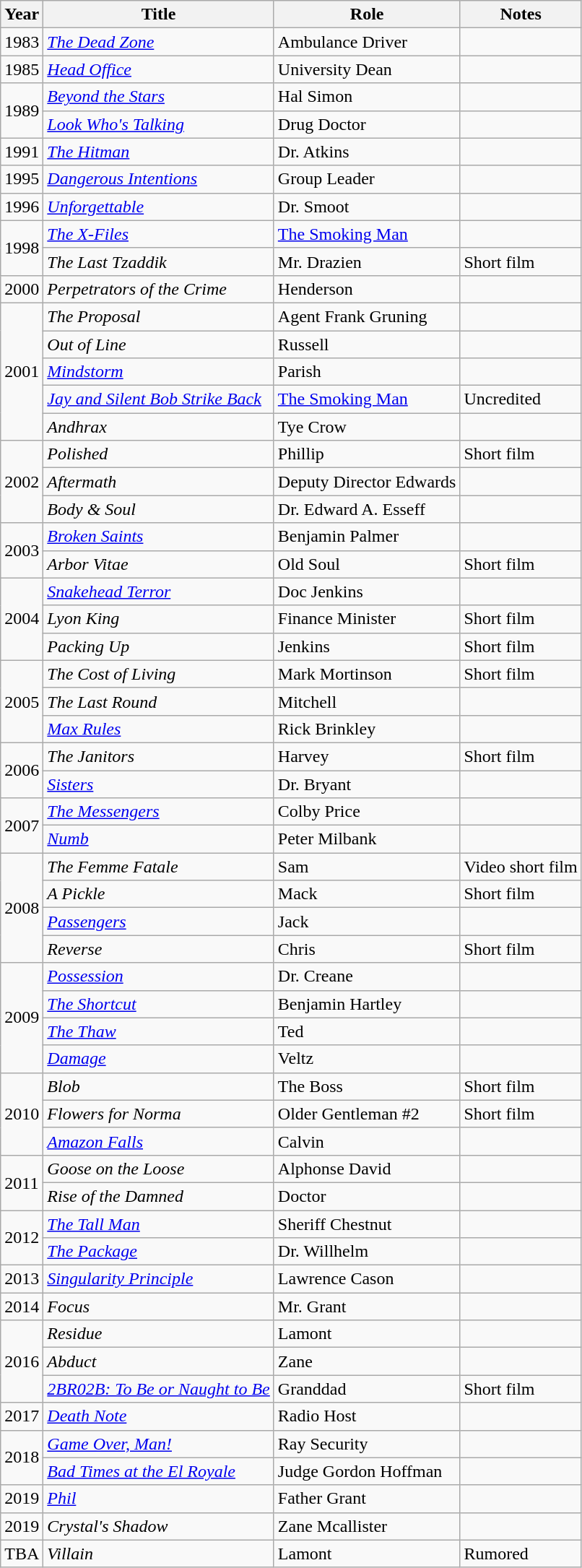<table class="wikitable sortable">
<tr>
<th>Year</th>
<th>Title</th>
<th>Role</th>
<th class="unsortable">Notes</th>
</tr>
<tr>
<td>1983</td>
<td data-sort-value="Dead Zone, The"><em><a href='#'>The Dead Zone</a></em></td>
<td>Ambulance Driver</td>
<td></td>
</tr>
<tr>
<td>1985</td>
<td><em><a href='#'>Head Office</a></em></td>
<td>University Dean</td>
<td></td>
</tr>
<tr>
<td rowspan=2>1989</td>
<td><em><a href='#'>Beyond the Stars</a></em></td>
<td>Hal Simon</td>
<td></td>
</tr>
<tr>
<td><em><a href='#'>Look Who's Talking</a></em></td>
<td>Drug Doctor</td>
<td></td>
</tr>
<tr>
<td>1991</td>
<td data-sort-value="Hitman, The"><em><a href='#'>The Hitman</a></em></td>
<td>Dr. Atkins</td>
<td></td>
</tr>
<tr>
<td>1995</td>
<td><em><a href='#'>Dangerous Intentions</a></em></td>
<td>Group Leader</td>
<td></td>
</tr>
<tr>
<td>1996</td>
<td><em><a href='#'>Unforgettable</a></em></td>
<td>Dr. Smoot</td>
<td></td>
</tr>
<tr>
<td rowspan=2>1998</td>
<td data-sort-value="X-Files, The"><em><a href='#'>The X-Files</a></em></td>
<td><a href='#'>The Smoking Man</a></td>
<td></td>
</tr>
<tr>
<td data-sort-value="Last Tzaddik, The"><em>The Last Tzaddik</em></td>
<td>Mr. Drazien</td>
<td>Short film</td>
</tr>
<tr>
<td>2000</td>
<td><em>Perpetrators of the Crime</em></td>
<td>Henderson</td>
<td></td>
</tr>
<tr>
<td rowspan=5>2001</td>
<td data-sort-value="Proposal, The"><em>The Proposal</em></td>
<td>Agent Frank Gruning</td>
<td></td>
</tr>
<tr>
<td><em>Out of Line</em></td>
<td>Russell</td>
<td></td>
</tr>
<tr>
<td><em><a href='#'>Mindstorm</a></em></td>
<td>Parish</td>
<td></td>
</tr>
<tr>
<td><em><a href='#'>Jay and Silent Bob Strike Back</a></em></td>
<td><a href='#'>The Smoking Man</a></td>
<td>Uncredited</td>
</tr>
<tr>
<td><em>Andhrax</em></td>
<td>Tye Crow</td>
<td></td>
</tr>
<tr>
<td rowspan=3>2002</td>
<td><em>Polished</em></td>
<td>Phillip</td>
<td>Short film</td>
</tr>
<tr>
<td><em>Aftermath</em></td>
<td>Deputy Director Edwards</td>
<td></td>
</tr>
<tr>
<td><em>Body & Soul</em></td>
<td>Dr. Edward A. Esseff</td>
<td></td>
</tr>
<tr>
<td rowspan=2>2003</td>
<td><em><a href='#'>Broken Saints</a></em></td>
<td>Benjamin Palmer</td>
<td></td>
</tr>
<tr>
<td><em>Arbor Vitae</em></td>
<td>Old Soul</td>
<td>Short film</td>
</tr>
<tr>
<td rowspan=3>2004</td>
<td><em><a href='#'>Snakehead Terror</a></em></td>
<td>Doc Jenkins</td>
<td></td>
</tr>
<tr>
<td><em>Lyon King</em></td>
<td>Finance Minister</td>
<td>Short film</td>
</tr>
<tr>
<td><em>Packing Up</em></td>
<td>Jenkins</td>
<td>Short film</td>
</tr>
<tr>
<td rowspan=3>2005</td>
<td data-sort-value="Cost of Living, The"><em>The Cost of Living</em></td>
<td>Mark Mortinson</td>
<td>Short film</td>
</tr>
<tr>
<td data-sort-value="Last Round, The"><em>The Last Round</em></td>
<td>Mitchell</td>
<td></td>
</tr>
<tr>
<td><em><a href='#'>Max Rules</a></em></td>
<td>Rick Brinkley</td>
<td></td>
</tr>
<tr>
<td rowspan=2>2006</td>
<td data-sort-value="Janitors, The"><em>The Janitors</em></td>
<td>Harvey</td>
<td>Short film</td>
</tr>
<tr>
<td><em><a href='#'>Sisters</a></em></td>
<td>Dr. Bryant</td>
<td></td>
</tr>
<tr>
<td rowspan=2>2007</td>
<td data-sort-value="Messengers, The"><em><a href='#'>The Messengers</a></em></td>
<td>Colby Price</td>
<td></td>
</tr>
<tr>
<td><em><a href='#'>Numb</a></em></td>
<td>Peter Milbank</td>
<td></td>
</tr>
<tr>
<td rowspan=4>2008</td>
<td data-sort-value="Femme Fatale, The"><em>The Femme Fatale</em></td>
<td>Sam</td>
<td>Video short film</td>
</tr>
<tr>
<td data-sort-value="Pickle, A"><em>A Pickle</em></td>
<td>Mack</td>
<td>Short film</td>
</tr>
<tr>
<td><em><a href='#'>Passengers</a></em></td>
<td>Jack</td>
<td></td>
</tr>
<tr>
<td><em>Reverse</em></td>
<td>Chris</td>
<td>Short film</td>
</tr>
<tr>
<td rowspan=4>2009</td>
<td><em><a href='#'>Possession</a></em></td>
<td>Dr. Creane</td>
<td></td>
</tr>
<tr>
<td data-sort-value="Shortcut, The"><em><a href='#'>The Shortcut</a></em></td>
<td>Benjamin Hartley</td>
<td></td>
</tr>
<tr>
<td data-sort-value="Thaw, The"><em><a href='#'>The Thaw</a></em></td>
<td>Ted</td>
<td></td>
</tr>
<tr>
<td><em><a href='#'>Damage</a></em></td>
<td>Veltz</td>
<td></td>
</tr>
<tr>
<td rowspan=3>2010</td>
<td><em>Blob</em></td>
<td>The Boss</td>
<td>Short film</td>
</tr>
<tr>
<td><em>Flowers for Norma</em></td>
<td>Older Gentleman #2</td>
<td>Short film</td>
</tr>
<tr>
<td><em><a href='#'>Amazon Falls</a></em></td>
<td>Calvin</td>
<td></td>
</tr>
<tr>
<td rowspan=2>2011</td>
<td><em>Goose on the Loose</em></td>
<td>Alphonse David</td>
<td></td>
</tr>
<tr>
<td><em>Rise of the Damned</em></td>
<td>Doctor</td>
<td></td>
</tr>
<tr>
<td rowspan=2>2012</td>
<td data-sort-value="Tall Man, The"><em><a href='#'>The Tall Man</a></em></td>
<td>Sheriff Chestnut</td>
<td></td>
</tr>
<tr>
<td data-sort-value="Package, The"><em><a href='#'>The Package</a></em></td>
<td>Dr. Willhelm</td>
<td></td>
</tr>
<tr>
<td>2013</td>
<td><em><a href='#'>Singularity Principle</a></em></td>
<td>Lawrence Cason</td>
<td></td>
</tr>
<tr>
<td>2014</td>
<td><em>Focus</em></td>
<td>Mr. Grant</td>
<td></td>
</tr>
<tr>
<td rowspan=3>2016</td>
<td><em>Residue</em></td>
<td>Lamont</td>
<td></td>
</tr>
<tr>
<td><em>Abduct</em></td>
<td>Zane</td>
<td></td>
</tr>
<tr>
<td><em><a href='#'>2BR02B: To Be or Naught to Be</a></em></td>
<td>Granddad</td>
<td>Short film</td>
</tr>
<tr>
<td>2017</td>
<td><em><a href='#'>Death Note</a></em></td>
<td>Radio Host</td>
<td></td>
</tr>
<tr>
<td rowspan=2>2018</td>
<td><em><a href='#'>Game Over, Man!</a></em></td>
<td>Ray Security</td>
<td></td>
</tr>
<tr>
<td><em><a href='#'>Bad Times at the El Royale</a></em></td>
<td>Judge Gordon Hoffman</td>
<td></td>
</tr>
<tr>
<td>2019</td>
<td><em><a href='#'>Phil</a></em></td>
<td>Father Grant</td>
<td></td>
</tr>
<tr>
<td>2019</td>
<td><em>Crystal's Shadow</em></td>
<td>Zane Mcallister</td>
<td></td>
</tr>
<tr>
<td>TBA</td>
<td><em>Villain</em></td>
<td>Lamont</td>
<td>Rumored</td>
</tr>
</table>
